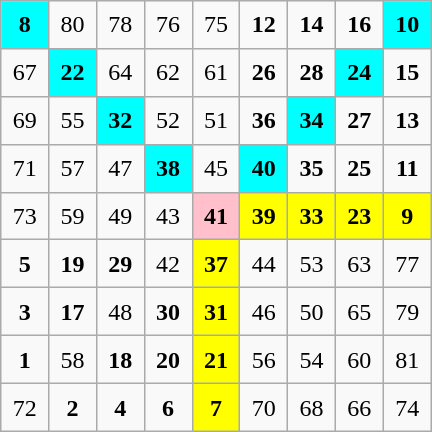<table class="wikitable" style="margin-left:auto;margin-right:auto;text-align:center;width:18em;height:18em;table-layout:fixed;">
<tr>
<td style="background-color: cyan"><strong>8</strong></td>
<td>80</td>
<td>78</td>
<td>76</td>
<td>75</td>
<td><strong>12</strong></td>
<td><strong>14</strong></td>
<td><strong>16</strong></td>
<td style="background-color: cyan"><strong>10</strong></td>
</tr>
<tr>
<td>67</td>
<td style="background-color: cyan"><strong>22</strong></td>
<td>64</td>
<td>62</td>
<td>61</td>
<td><strong>26</strong></td>
<td><strong>28</strong></td>
<td style="background-color: cyan"><strong>24</strong></td>
<td><strong>15</strong></td>
</tr>
<tr>
<td>69</td>
<td>55</td>
<td style="background-color: cyan"><strong>32</strong></td>
<td>52</td>
<td>51</td>
<td><strong>36</strong></td>
<td style="background-color: cyan"><strong>34</strong></td>
<td><strong>27</strong></td>
<td><strong>13</strong></td>
</tr>
<tr>
<td>71</td>
<td>57</td>
<td>47</td>
<td style="background-color: cyan"><strong>38</strong></td>
<td>45</td>
<td style="background-color: cyan"><strong>40</strong></td>
<td><strong>35</strong></td>
<td><strong>25</strong></td>
<td><strong>11</strong></td>
</tr>
<tr>
<td>73</td>
<td>59</td>
<td>49</td>
<td>43</td>
<td style="background-color: pink"><strong>41</strong></td>
<td style="background-color: yellow"><strong>39</strong></td>
<td style="background-color: yellow"><strong>33</strong></td>
<td style="background-color: yellow"><strong>23</strong></td>
<td style="background-color: yellow"><strong>9</strong></td>
</tr>
<tr>
<td><strong>5</strong></td>
<td><strong>19</strong></td>
<td><strong>29</strong></td>
<td>42</td>
<td style="background-color: yellow"><strong>37</strong></td>
<td>44</td>
<td>53</td>
<td>63</td>
<td>77</td>
</tr>
<tr>
<td><strong>3</strong></td>
<td><strong>17</strong></td>
<td>48</td>
<td><strong>30</strong></td>
<td style="background-color: yellow"><strong>31</strong></td>
<td>46</td>
<td>50</td>
<td>65</td>
<td>79</td>
</tr>
<tr>
<td><strong>1</strong></td>
<td>58</td>
<td><strong>18</strong></td>
<td><strong>20</strong></td>
<td style="background-color: yellow"><strong>21</strong></td>
<td>56</td>
<td>54</td>
<td>60</td>
<td>81</td>
</tr>
<tr>
<td>72</td>
<td><strong>2</strong></td>
<td><strong>4</strong></td>
<td><strong>6</strong></td>
<td style="background-color: yellow"><strong>7</strong></td>
<td>70</td>
<td>68</td>
<td>66</td>
<td>74</td>
</tr>
</table>
